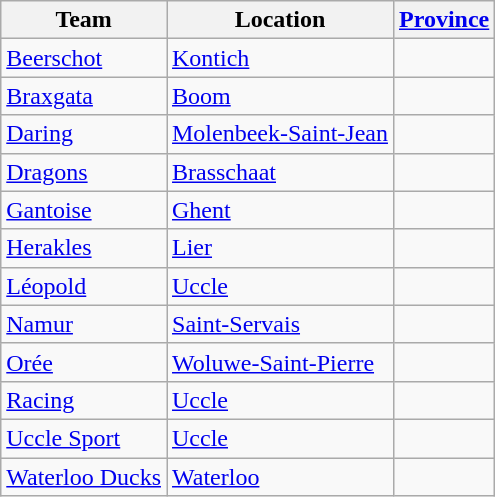<table class="wikitable sortable">
<tr>
<th>Team</th>
<th>Location</th>
<th><a href='#'>Province</a></th>
</tr>
<tr>
<td><a href='#'>Beerschot</a></td>
<td><a href='#'>Kontich</a></td>
<td></td>
</tr>
<tr>
<td><a href='#'>Braxgata</a></td>
<td><a href='#'>Boom</a></td>
<td></td>
</tr>
<tr>
<td><a href='#'>Daring</a></td>
<td><a href='#'>Molenbeek-Saint-Jean</a></td>
<td></td>
</tr>
<tr>
<td><a href='#'>Dragons</a></td>
<td><a href='#'>Brasschaat</a></td>
<td></td>
</tr>
<tr>
<td><a href='#'>Gantoise</a></td>
<td><a href='#'>Ghent</a></td>
<td></td>
</tr>
<tr>
<td><a href='#'>Herakles</a></td>
<td><a href='#'>Lier</a></td>
<td></td>
</tr>
<tr>
<td><a href='#'>Léopold</a></td>
<td><a href='#'>Uccle</a></td>
<td></td>
</tr>
<tr>
<td><a href='#'>Namur</a></td>
<td><a href='#'>Saint-Servais</a></td>
<td></td>
</tr>
<tr>
<td><a href='#'>Orée</a></td>
<td><a href='#'>Woluwe-Saint-Pierre</a></td>
<td></td>
</tr>
<tr>
<td><a href='#'>Racing</a></td>
<td><a href='#'>Uccle</a></td>
<td></td>
</tr>
<tr>
<td><a href='#'>Uccle Sport</a></td>
<td><a href='#'>Uccle</a></td>
<td></td>
</tr>
<tr>
<td><a href='#'>Waterloo Ducks</a></td>
<td><a href='#'>Waterloo</a></td>
<td></td>
</tr>
</table>
